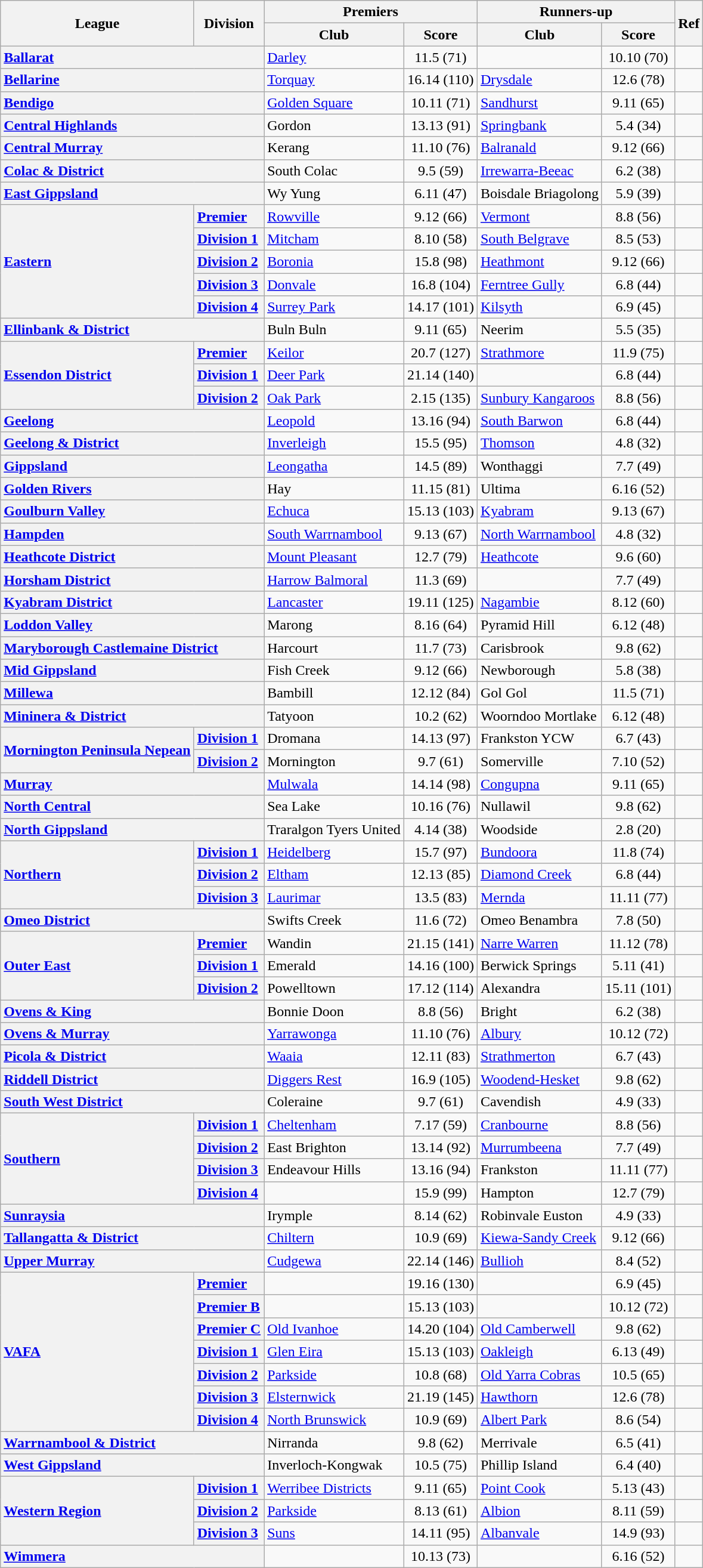<table class="wikitable" style=text-align:center>
<tr>
<th rowspan=2>League</th>
<th rowspan=2>Division</th>
<th colspan=2>Premiers</th>
<th colspan=2>Runners-up</th>
<th rowspan=2>Ref</th>
</tr>
<tr>
<th>Club</th>
<th>Score</th>
<th>Club</th>
<th>Score</th>
</tr>
<tr>
<th style=text-align:left; colspan=2><strong><a href='#'>Ballarat</a></strong></th>
<td align=left><a href='#'>Darley</a></td>
<td>11.5 (71)</td>
<td align=left></td>
<td>10.10 (70)</td>
<td></td>
</tr>
<tr>
<th style=text-align:left; colspan=2><strong><a href='#'>Bellarine</a></strong></th>
<td align=left><a href='#'>Torquay</a></td>
<td>16.14 (110)</td>
<td align=left><a href='#'>Drysdale</a></td>
<td>12.6 (78)</td>
<td></td>
</tr>
<tr>
<th style=text-align:left; colspan=2><strong><a href='#'>Bendigo</a></strong></th>
<td align=left><a href='#'>Golden Square</a></td>
<td>10.11 (71)</td>
<td align=left><a href='#'>Sandhurst</a></td>
<td>9.11 (65)</td>
<td></td>
</tr>
<tr>
<th style=text-align:left; colspan=2><a href='#'>Central Highlands</a></th>
<td align=left>Gordon</td>
<td>13.13 (91)</td>
<td align=left><a href='#'>Springbank</a></td>
<td>5.4 (34)</td>
<td></td>
</tr>
<tr>
<th style=text-align:left; colspan=2><strong><a href='#'>Central Murray</a></strong></th>
<td align=left>Kerang</td>
<td>11.10 (76)</td>
<td align=left><a href='#'>Balranald</a></td>
<td>9.12 (66)</td>
<td></td>
</tr>
<tr>
<th style=text-align:left; colspan=2><strong><a href='#'>Colac & District</a></strong></th>
<td align=left>South Colac</td>
<td>9.5 (59)</td>
<td align=left><a href='#'>Irrewarra-Beeac</a></td>
<td>6.2 (38)</td>
<td></td>
</tr>
<tr>
<th style=text-align:left; colspan=2><strong><a href='#'>East Gippsland</a></strong></th>
<td align=left>Wy Yung</td>
<td>6.11 (47)</td>
<td align=left>Boisdale Briagolong</td>
<td>5.9 (39)</td>
<td></td>
</tr>
<tr>
<th style=text-align:left; rowspan=5><strong><a href='#'>Eastern</a></strong></th>
<th style=text-align:left><a href='#'>Premier</a></th>
<td align=left><a href='#'>Rowville</a></td>
<td>9.12 (66)</td>
<td align=left><a href='#'>Vermont</a></td>
<td>8.8 (56)</td>
<td></td>
</tr>
<tr>
<th style=text-align:left><a href='#'>Division 1</a></th>
<td align=left><a href='#'>Mitcham</a></td>
<td>8.10 (58)</td>
<td align=left><a href='#'>South Belgrave</a></td>
<td>8.5 (53)</td>
<td></td>
</tr>
<tr>
<th style=text-align:left><a href='#'>Division 2</a></th>
<td align=left><a href='#'>Boronia</a></td>
<td>15.8 (98)</td>
<td align=left><a href='#'>Heathmont</a></td>
<td>9.12 (66)</td>
<td></td>
</tr>
<tr>
<th style=text-align:left><a href='#'>Division 3</a></th>
<td align=left><a href='#'>Donvale</a></td>
<td>16.8 (104)</td>
<td align=left><a href='#'>Ferntree Gully</a></td>
<td>6.8 (44)</td>
<td></td>
</tr>
<tr>
<th style=text-align:left><a href='#'>Division 4</a></th>
<td align=left><a href='#'>Surrey Park</a></td>
<td>14.17 (101)</td>
<td align=left><a href='#'>Kilsyth</a></td>
<td>6.9 (45)</td>
<td></td>
</tr>
<tr>
<th style=text-align:left; colspan=2><strong><a href='#'>Ellinbank & District</a></strong></th>
<td align=left>Buln Buln</td>
<td>9.11 (65)</td>
<td align=left>Neerim</td>
<td>5.5 (35)</td>
<td></td>
</tr>
<tr>
<th style=text-align:left; rowspan=3><a href='#'>Essendon District</a></th>
<th style=text-align:left><a href='#'>Premier</a></th>
<td align=left><a href='#'>Keilor</a></td>
<td>20.7 (127)</td>
<td align=left><a href='#'>Strathmore</a></td>
<td>11.9 (75)</td>
<td></td>
</tr>
<tr>
<th style=text-align:left><a href='#'>Division 1</a></th>
<td align=left><a href='#'>Deer Park</a></td>
<td>21.14 (140)</td>
<td align=left></td>
<td>6.8 (44)</td>
<td></td>
</tr>
<tr>
<th style=text-align:left><a href='#'>Division 2</a></th>
<td align=left><a href='#'>Oak Park</a></td>
<td>2.15 (135)</td>
<td align=left><a href='#'>Sunbury Kangaroos</a></td>
<td>8.8 (56)</td>
<td></td>
</tr>
<tr>
<th style=text-align:left; colspan=2><strong><a href='#'>Geelong</a></strong></th>
<td align=left><a href='#'>Leopold</a></td>
<td>13.16 (94)</td>
<td align=left><a href='#'>South Barwon</a></td>
<td>6.8 (44)</td>
<td></td>
</tr>
<tr>
<th style=text-align:left; colspan=2><strong><a href='#'>Geelong & District</a></strong></th>
<td align=left><a href='#'>Inverleigh</a></td>
<td>15.5 (95)</td>
<td align=left><a href='#'>Thomson</a></td>
<td>4.8 (32)</td>
<td></td>
</tr>
<tr>
<th style=text-align:left; colspan=2><strong><a href='#'>Gippsland</a></strong></th>
<td align=left><a href='#'>Leongatha</a></td>
<td>14.5 (89)</td>
<td align=left>Wonthaggi</td>
<td>7.7 (49)</td>
<td></td>
</tr>
<tr>
<th style=text-align:left; colspan=2><strong><a href='#'>Golden Rivers</a></strong></th>
<td align=left>Hay</td>
<td>11.15 (81)</td>
<td align=left>Ultima</td>
<td>6.16 (52)</td>
<td></td>
</tr>
<tr>
<th style=text-align:left; colspan=2><strong><a href='#'>Goulburn Valley</a></strong></th>
<td align=left><a href='#'>Echuca</a></td>
<td>15.13 (103)</td>
<td align=left><a href='#'>Kyabram</a></td>
<td>9.13 (67)</td>
<td></td>
</tr>
<tr>
<th style=text-align:left; colspan=2><strong><a href='#'>Hampden</a></strong></th>
<td align=left><a href='#'>South Warrnambool</a></td>
<td>9.13 (67)</td>
<td align=left><a href='#'>North Warrnambool</a></td>
<td>4.8 (32)</td>
<td></td>
</tr>
<tr>
<th style=text-align:left; colspan=2><a href='#'>Heathcote District</a></th>
<td align=left><a href='#'>Mount Pleasant</a></td>
<td>12.7 (79)</td>
<td align=left><a href='#'>Heathcote</a></td>
<td>9.6 (60)</td>
<td></td>
</tr>
<tr>
<th style=text-align:left; colspan=2><a href='#'>Horsham District</a></th>
<td align=left><a href='#'>Harrow Balmoral</a></td>
<td>11.3 (69)</td>
<td align=left></td>
<td>7.7 (49)</td>
<td></td>
</tr>
<tr>
<th style=text-align:left; colspan=2><a href='#'>Kyabram District</a></th>
<td align=left><a href='#'>Lancaster</a></td>
<td>19.11 (125)</td>
<td align=left><a href='#'>Nagambie</a></td>
<td>8.12 (60)</td>
<td></td>
</tr>
<tr>
<th style=text-align:left; colspan=2><a href='#'>Loddon Valley</a></th>
<td align=left>Marong</td>
<td>8.16 (64)</td>
<td align=left>Pyramid Hill</td>
<td>6.12 (48)</td>
<td></td>
</tr>
<tr>
<th style=text-align:left; colspan=2><a href='#'>Maryborough Castlemaine District</a></th>
<td align=left>Harcourt</td>
<td>11.7 (73)</td>
<td align=left>Carisbrook</td>
<td>9.8 (62)</td>
<td></td>
</tr>
<tr>
<th style=text-align:left; colspan=2><a href='#'>Mid Gippsland</a></th>
<td align=left>Fish Creek</td>
<td>9.12 (66)</td>
<td align=left>Newborough</td>
<td>5.8 (38)</td>
<td></td>
</tr>
<tr>
<th style=text-align:left; colspan=2><a href='#'>Millewa</a></th>
<td align=left>Bambill</td>
<td>12.12 (84)</td>
<td align=left>Gol Gol</td>
<td>11.5 (71)</td>
<td></td>
</tr>
<tr>
<th style=text-align:left; colspan=2><a href='#'>Mininera & District</a></th>
<td align=left>Tatyoon</td>
<td>10.2 (62)</td>
<td align=left>Woorndoo Mortlake</td>
<td>6.12 (48)</td>
<td></td>
</tr>
<tr>
<th style=text-align:left; rowspan=2><a href='#'>Mornington Peninsula Nepean</a></th>
<th style=text-align:left><a href='#'>Division 1</a></th>
<td align=left>Dromana</td>
<td>14.13 (97)</td>
<td align=left>Frankston YCW</td>
<td>6.7 (43)</td>
<td></td>
</tr>
<tr>
<th style=text-align:left><a href='#'>Division 2</a></th>
<td align=left>Mornington</td>
<td>9.7 (61)</td>
<td align=left>Somerville</td>
<td>7.10 (52)</td>
<td></td>
</tr>
<tr>
<th style=text-align:left; colspan=2><a href='#'>Murray</a></th>
<td align=left><a href='#'>Mulwala</a></td>
<td>14.14 (98)</td>
<td align=left><a href='#'>Congupna</a></td>
<td>9.11 (65)</td>
<td></td>
</tr>
<tr>
<th style=text-align:left; colspan=2><a href='#'>North Central</a></th>
<td align=left>Sea Lake</td>
<td>10.16 (76)</td>
<td align=left>Nullawil</td>
<td>9.8 (62)</td>
<td></td>
</tr>
<tr>
<th style=text-align:left; colspan=2><a href='#'>North Gippsland</a></th>
<td align=left>Traralgon Tyers United</td>
<td>4.14 (38)</td>
<td align=left>Woodside</td>
<td>2.8 (20)</td>
<td></td>
</tr>
<tr>
<th style=text-align:left; rowspan=3><a href='#'>Northern</a></th>
<th style=text-align:left><a href='#'>Division 1</a></th>
<td align=left><a href='#'>Heidelberg</a></td>
<td>15.7 (97)</td>
<td align=left><a href='#'>Bundoora</a></td>
<td>11.8 (74)</td>
<td></td>
</tr>
<tr>
<th style=text-align:left><a href='#'>Division 2</a></th>
<td align=left><a href='#'>Eltham</a></td>
<td>12.13 (85)</td>
<td align=left><a href='#'>Diamond Creek</a></td>
<td>6.8 (44)</td>
<td></td>
</tr>
<tr>
<th style=text-align:left><a href='#'>Division 3</a></th>
<td align=left><a href='#'>Laurimar</a></td>
<td>13.5 (83)</td>
<td align=left><a href='#'>Mernda</a></td>
<td>11.11 (77)</td>
<td></td>
</tr>
<tr>
<th style=text-align:left; colspan=2><a href='#'>Omeo District</a></th>
<td align=left>Swifts Creek</td>
<td>11.6 (72)</td>
<td align=left>Omeo Benambra</td>
<td>7.8 (50)</td>
<td></td>
</tr>
<tr>
<th style=text-align:left; rowspan=3><a href='#'>Outer East</a></th>
<th style=text-align:left><a href='#'>Premier</a></th>
<td align=left>Wandin</td>
<td>21.15 (141)</td>
<td align=left><a href='#'>Narre Warren</a></td>
<td>11.12 (78)</td>
<td></td>
</tr>
<tr>
<th style=text-align:left><a href='#'>Division 1</a></th>
<td align=left>Emerald</td>
<td>14.16 (100)</td>
<td align=left>Berwick Springs</td>
<td>5.11 (41)</td>
<td></td>
</tr>
<tr>
<th style=text-align:left><a href='#'>Division 2</a></th>
<td align=left>Powelltown</td>
<td>17.12 (114)</td>
<td align=left>Alexandra</td>
<td>15.11 (101)</td>
<td></td>
</tr>
<tr>
<th style=text-align:left; colspan=2><a href='#'>Ovens & King</a></th>
<td align=left>Bonnie Doon</td>
<td>8.8 (56)</td>
<td align=left>Bright</td>
<td>6.2 (38)</td>
<td></td>
</tr>
<tr>
<th style=text-align:left; colspan=2><a href='#'>Ovens & Murray</a></th>
<td align=left><a href='#'>Yarrawonga</a></td>
<td>11.10 (76)</td>
<td align=left><a href='#'>Albury</a></td>
<td>10.12 (72)</td>
<td></td>
</tr>
<tr>
<th style=text-align:left; colspan=2><a href='#'>Picola & District</a></th>
<td align=left><a href='#'>Waaia</a></td>
<td>12.11 (83)</td>
<td align=left><a href='#'>Strathmerton</a></td>
<td>6.7 (43)</td>
<td></td>
</tr>
<tr>
<th style=text-align:left; colspan=2><a href='#'>Riddell District</a></th>
<td align=left><a href='#'>Diggers Rest</a></td>
<td>16.9 (105)</td>
<td align=left><a href='#'>Woodend-Hesket</a></td>
<td>9.8 (62)</td>
<td></td>
</tr>
<tr>
<th style=text-align:left; colspan=2><a href='#'>South West District</a></th>
<td align=left>Coleraine</td>
<td>9.7 (61)</td>
<td align=left>Cavendish</td>
<td>4.9 (33)</td>
<td></td>
</tr>
<tr>
<th style=text-align:left; rowspan=4><a href='#'>Southern</a></th>
<th style=text-align:left><a href='#'>Division 1</a></th>
<td align=left><a href='#'>Cheltenham</a></td>
<td>7.17 (59)</td>
<td align=left><a href='#'>Cranbourne</a></td>
<td>8.8 (56)</td>
<td></td>
</tr>
<tr>
<th style=text-align:left><a href='#'>Division 2</a></th>
<td align=left>East Brighton</td>
<td>13.14 (92)</td>
<td align=left><a href='#'>Murrumbeena</a></td>
<td>7.7 (49)</td>
<td></td>
</tr>
<tr>
<th style=text-align:left><a href='#'>Division 3</a></th>
<td align=left>Endeavour Hills</td>
<td>13.16 (94)</td>
<td align=left>Frankston</td>
<td>11.11 (77)</td>
<td></td>
</tr>
<tr>
<th style=text-align:left><a href='#'>Division 4</a></th>
<td align=left></td>
<td>15.9 (99)</td>
<td align=left>Hampton</td>
<td>12.7 (79)</td>
<td></td>
</tr>
<tr>
<th style=text-align:left; colspan=2><a href='#'>Sunraysia</a></th>
<td align=left>Irymple</td>
<td>8.14 (62)</td>
<td align=left>Robinvale Euston</td>
<td>4.9 (33)</td>
<td></td>
</tr>
<tr>
<th style=text-align:left; colspan=2><a href='#'>Tallangatta & District</a></th>
<td align=left><a href='#'>Chiltern</a></td>
<td>10.9 (69)</td>
<td align=left><a href='#'>Kiewa-Sandy Creek</a></td>
<td>9.12 (66)</td>
<td></td>
</tr>
<tr>
<th style=text-align:left; colspan=2><a href='#'>Upper Murray</a></th>
<td align=left><a href='#'>Cudgewa</a></td>
<td>22.14 (146)</td>
<td align=left><a href='#'>Bullioh</a></td>
<td>8.4 (52)</td>
<td></td>
</tr>
<tr>
<th style=text-align:left; rowspan=7><a href='#'>VAFA</a></th>
<th style=text-align:left><a href='#'>Premier</a></th>
<td align=left></td>
<td>19.16 (130)</td>
<td align=left></td>
<td>6.9 (45)</td>
<td></td>
</tr>
<tr>
<th style=text-align:left><a href='#'>Premier B</a></th>
<td align=left></td>
<td>15.13 (103)</td>
<td align=left></td>
<td>10.12 (72)</td>
<td></td>
</tr>
<tr>
<th style=text-align:left><a href='#'>Premier C</a></th>
<td align=left><a href='#'>Old Ivanhoe</a></td>
<td>14.20 (104)</td>
<td align=left><a href='#'>Old Camberwell</a></td>
<td>9.8 (62)</td>
<td></td>
</tr>
<tr>
<th style=text-align:left><a href='#'>Division 1</a></th>
<td align=left><a href='#'>Glen Eira</a></td>
<td>15.13 (103)</td>
<td align=left><a href='#'>Oakleigh</a></td>
<td>6.13 (49)</td>
<td></td>
</tr>
<tr>
<th style=text-align:left><a href='#'>Division 2</a></th>
<td align=left><a href='#'>Parkside</a></td>
<td>10.8 (68)</td>
<td align=left><a href='#'>Old Yarra Cobras</a></td>
<td>10.5 (65)</td>
<td></td>
</tr>
<tr>
<th style=text-align:left><a href='#'>Division 3</a></th>
<td align=left><a href='#'>Elsternwick</a></td>
<td>21.19 (145)</td>
<td align=left><a href='#'>Hawthorn</a></td>
<td>12.6 (78)</td>
<td></td>
</tr>
<tr>
<th style=text-align:left><a href='#'>Division 4</a></th>
<td align=left><a href='#'>North Brunswick</a></td>
<td>10.9 (69)</td>
<td align=left><a href='#'>Albert Park</a></td>
<td>8.6 (54)</td>
<td></td>
</tr>
<tr>
<th style=text-align:left; colspan=2><a href='#'>Warrnambool & District</a></th>
<td align=left>Nirranda</td>
<td>9.8 (62)</td>
<td align=left>Merrivale</td>
<td>6.5 (41)</td>
<td></td>
</tr>
<tr>
<th style=text-align:left; colspan=2><a href='#'>West Gippsland</a></th>
<td align=left>Inverloch-Kongwak</td>
<td>10.5 (75)</td>
<td align=left>Phillip Island</td>
<td>6.4 (40)</td>
<td></td>
</tr>
<tr>
<th style=text-align:left; rowspan=3><a href='#'>Western Region</a></th>
<th style=text-align:left><a href='#'>Division 1</a></th>
<td align=left><a href='#'>Werribee Districts</a></td>
<td>9.11 (65)</td>
<td align=left><a href='#'>Point Cook</a></td>
<td>5.13 (43)</td>
<td></td>
</tr>
<tr>
<th style=text-align:left><a href='#'>Division 2</a></th>
<td align=left><a href='#'>Parkside</a></td>
<td>8.13 (61)</td>
<td align=left><a href='#'>Albion</a></td>
<td>8.11 (59)</td>
<td></td>
</tr>
<tr>
<th style=text-align:left><a href='#'>Division 3</a></th>
<td align=left><a href='#'>Suns</a></td>
<td>14.11 (95)</td>
<td align=left><a href='#'>Albanvale</a></td>
<td>14.9 (93)</td>
<td></td>
</tr>
<tr>
<th style=text-align:left; colspan=2><a href='#'>Wimmera</a></th>
<td align=left></td>
<td>10.13 (73)</td>
<td align=left></td>
<td>6.16 (52)</td>
<td></td>
</tr>
</table>
